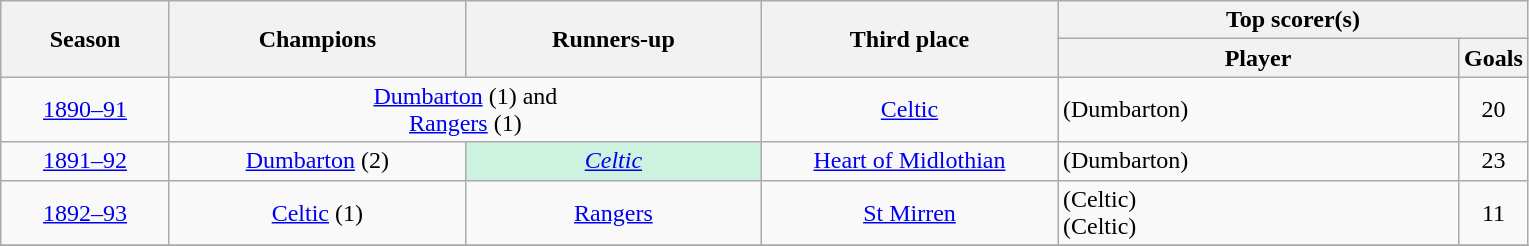<table class="wikitable" style="text-align: center;">
<tr>
<th rowspan=2 width=105>Season</th>
<th rowspan=2 width=190>Champions</th>
<th rowspan=2 width=190>Runners-up</th>
<th rowspan=2 width=190>Third place</th>
<th colspan=2>Top scorer(s)</th>
</tr>
<tr>
<th width=260>Player</th>
<th>Goals</th>
</tr>
<tr>
<td><a href='#'>1890–91</a></td>
<td colspan=2><a href='#'>Dumbarton</a> (1) and<br><a href='#'>Rangers</a> (1)</td>
<td><a href='#'>Celtic</a></td>
<td align=left> (Dumbarton)</td>
<td>20</td>
</tr>
<tr>
<td><a href='#'>1891–92</a></td>
<td><a href='#'>Dumbarton</a> (2)</td>
<td bgcolor="#CEF2E0"><em><a href='#'>Celtic</a></em></td>
<td><a href='#'>Heart of Midlothian</a></td>
<td align=left> (Dumbarton)</td>
<td>23</td>
</tr>
<tr>
<td><a href='#'>1892–93</a></td>
<td><a href='#'>Celtic</a> (1)</td>
<td><a href='#'>Rangers</a></td>
<td><a href='#'>St Mirren</a></td>
<td align=left> (Celtic)<br> (Celtic)</td>
<td>11</td>
</tr>
<tr>
</tr>
</table>
